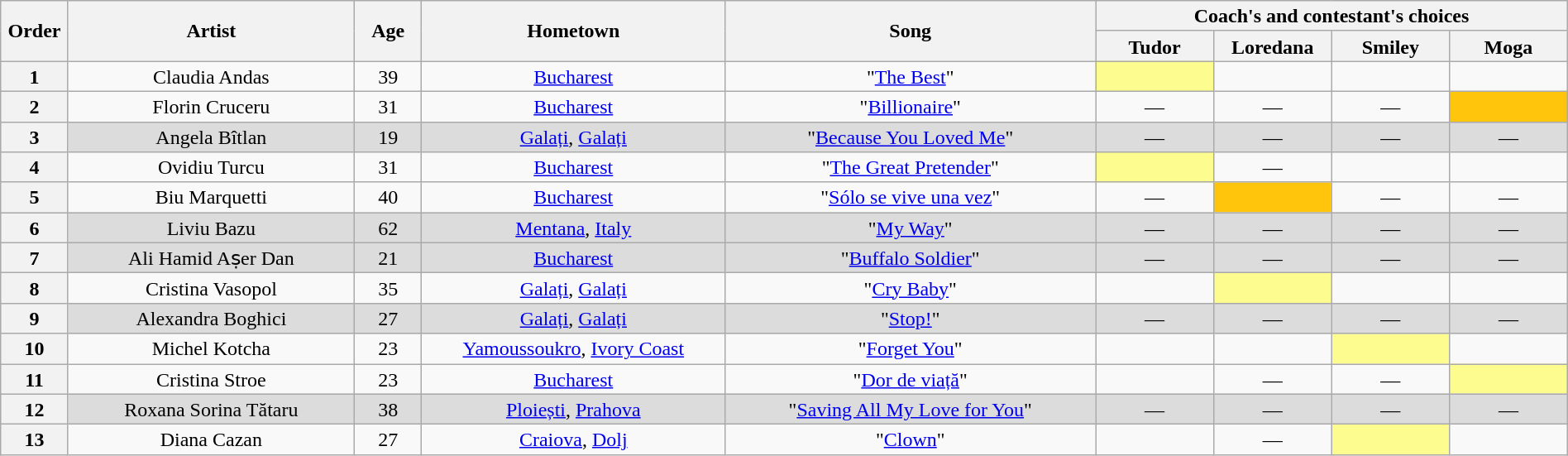<table class="wikitable" style="text-align:center; line-height:17px; width:100%;">
<tr>
<th scope="col" rowspan="2" style="width:04%;">Order</th>
<th scope="col" rowspan="2" style="width:17%;">Artist</th>
<th scope="col" rowspan="2" style="width:04%;">Age</th>
<th scope="col" rowspan="2" style="width:18%;">Hometown</th>
<th scope="col" rowspan="2" style="width:22%;">Song</th>
<th scope="col" colspan="4" style="width:24%;">Coach's and contestant's choices</th>
</tr>
<tr>
<th style="width:07%;">Tudor</th>
<th style="width:07%;">Loredana</th>
<th style="width:07%;">Smiley</th>
<th style="width:07%;">Moga</th>
</tr>
<tr>
<th>1</th>
<td>Claudia Andas</td>
<td>39</td>
<td><a href='#'>Bucharest</a></td>
<td>"<a href='#'>The Best</a>"</td>
<td style="background:#FDFC8F;"><strong></strong></td>
<td><strong></strong></td>
<td><strong></strong></td>
<td><strong></strong></td>
</tr>
<tr>
<th>2</th>
<td>Florin Cruceru</td>
<td>31</td>
<td><a href='#'>Bucharest</a></td>
<td>"<a href='#'>Billionaire</a>"</td>
<td>—</td>
<td>—</td>
<td>—</td>
<td style="background:#FFC40C;"><strong></strong></td>
</tr>
<tr style="background:#DCDCDC;">
<th>3</th>
<td>Angela Bîtlan</td>
<td>19</td>
<td><a href='#'>Galați</a>, <a href='#'>Galați</a></td>
<td>"<a href='#'>Because You Loved Me</a>"</td>
<td>—</td>
<td>—</td>
<td>—</td>
<td>—</td>
</tr>
<tr>
<th>4</th>
<td>Ovidiu Turcu</td>
<td>31</td>
<td><a href='#'>Bucharest</a></td>
<td>"<a href='#'>The Great Pretender</a>"</td>
<td style="background:#FDFC8F;"><strong></strong></td>
<td>—</td>
<td><strong></strong></td>
<td><strong></strong></td>
</tr>
<tr>
<th>5</th>
<td>Biu Marquetti</td>
<td>40</td>
<td><a href='#'>Bucharest</a></td>
<td>"<a href='#'>Sólo se vive una vez</a>"</td>
<td>—</td>
<td style="background:#FFC40C;"><strong></strong></td>
<td>—</td>
<td>—</td>
</tr>
<tr style="background:#DCDCDC;">
<th>6</th>
<td>Liviu Bazu</td>
<td>62</td>
<td><a href='#'>Mentana</a>, <a href='#'>Italy</a></td>
<td>"<a href='#'>My Way</a>"</td>
<td>—</td>
<td>—</td>
<td>—</td>
<td>—</td>
</tr>
<tr style="background:#DCDCDC;">
<th>7</th>
<td>Ali Hamid Aṣer Dan</td>
<td>21</td>
<td><a href='#'>Bucharest</a></td>
<td>"<a href='#'>Buffalo Soldier</a>"</td>
<td>—</td>
<td>—</td>
<td>—</td>
<td>—</td>
</tr>
<tr>
<th>8</th>
<td>Cristina Vasopol</td>
<td>35</td>
<td><a href='#'>Galați</a>, <a href='#'>Galați</a></td>
<td>"<a href='#'>Cry Baby</a>"</td>
<td><strong></strong></td>
<td style="background:#FDFC8F;"><strong></strong></td>
<td><strong></strong></td>
<td><strong></strong></td>
</tr>
<tr style="background:#DCDCDC;">
<th>9</th>
<td>Alexandra Boghici</td>
<td>27</td>
<td><a href='#'>Galați</a>, <a href='#'>Galați</a></td>
<td>"<a href='#'>Stop!</a>"</td>
<td>—</td>
<td>—</td>
<td>—</td>
<td>—</td>
</tr>
<tr>
<th>10</th>
<td>Michel Kotcha</td>
<td>23</td>
<td><a href='#'>Yamoussoukro</a>, <a href='#'>Ivory Coast</a></td>
<td>"<a href='#'>Forget You</a>"</td>
<td><strong></strong></td>
<td><strong></strong></td>
<td style="background:#FDFC8F;"><strong></strong></td>
<td><strong></strong></td>
</tr>
<tr>
<th>11</th>
<td>Cristina Stroe</td>
<td>23</td>
<td><a href='#'>Bucharest</a></td>
<td>"<a href='#'>Dor de viață</a>"</td>
<td><strong></strong></td>
<td>—</td>
<td>—</td>
<td style="background:#FDFC8F;"><strong></strong></td>
</tr>
<tr style="background:#DCDCDC;">
<th>12</th>
<td>Roxana Sorina Tătaru</td>
<td>38</td>
<td><a href='#'>Ploiești</a>, <a href='#'>Prahova</a></td>
<td>"<a href='#'>Saving All My Love for You</a>"</td>
<td>—</td>
<td>—</td>
<td>—</td>
<td>—</td>
</tr>
<tr>
<th>13</th>
<td>Diana Cazan</td>
<td>27</td>
<td><a href='#'>Craiova</a>, <a href='#'>Dolj</a></td>
<td>"<a href='#'>Clown</a>"</td>
<td><strong></strong></td>
<td>—</td>
<td style="background:#FDFC8F;"><strong></strong></td>
<td><strong></strong></td>
</tr>
</table>
